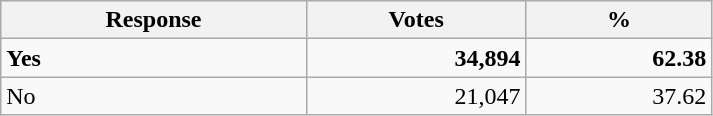<table style="width:475px;" class="wikitable">
<tr>
<th align="center">Response</th>
<th align="center">Votes</th>
<th align="center">%</th>
</tr>
<tr>
<td align="left"><strong>Yes</strong></td>
<td align="right"><strong>34,894</strong></td>
<td align="right"><strong>62.38</strong></td>
</tr>
<tr>
<td align="left">No</td>
<td align="right">21,047</td>
<td align="right">37.62</td>
</tr>
</table>
